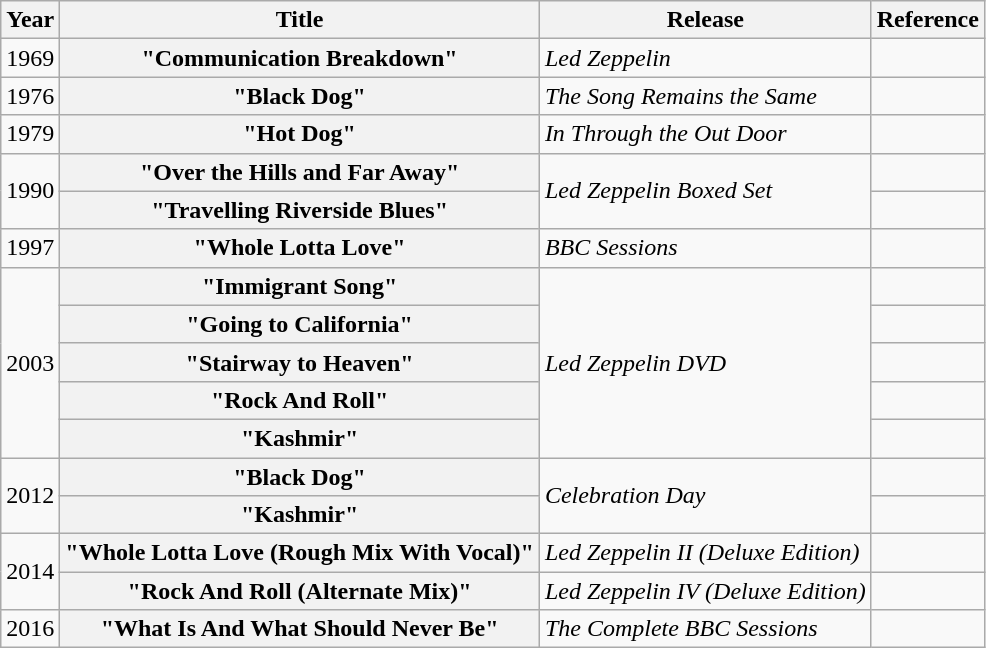<table class="wikitable plainrowheaders">
<tr>
<th scope="col">Year</th>
<th scope="col">Title</th>
<th scope="col">Release</th>
<th scope="col">Reference</th>
</tr>
<tr>
<td style="text-align:center;">1969</td>
<th scope="row">"Communication Breakdown"</th>
<td><em>Led Zeppelin</em></td>
<td></td>
</tr>
<tr>
<td style="text-align:center;">1976</td>
<th scope="row">"Black Dog"</th>
<td><em>The Song Remains the Same</em></td>
<td></td>
</tr>
<tr>
<td style="text-align:center;">1979</td>
<th scope="row">"Hot Dog"</th>
<td><em>In Through the Out Door</em></td>
<td></td>
</tr>
<tr>
<td rowspan="2" style="text-align:center;">1990</td>
<th scope="row">"Over the Hills and Far Away"</th>
<td rowspan="2"><em>Led Zeppelin Boxed Set</em></td>
<td></td>
</tr>
<tr>
<th scope="row">"Travelling Riverside Blues"</th>
<td></td>
</tr>
<tr>
<td style="text-align:center;">1997</td>
<th scope="row">"Whole Lotta Love"</th>
<td><em>BBC Sessions</em></td>
<td></td>
</tr>
<tr>
<td rowspan="5" style="text-align:center;">2003</td>
<th scope="row">"Immigrant Song"</th>
<td rowspan="5"><em>Led Zeppelin DVD</em></td>
<td></td>
</tr>
<tr>
<th scope="row">"Going to California"</th>
<td></td>
</tr>
<tr>
<th scope="row">"Stairway to Heaven"</th>
<td></td>
</tr>
<tr>
<th scope="row">"Rock And Roll"</th>
<td></td>
</tr>
<tr>
<th scope="row">"Kashmir"</th>
<td></td>
</tr>
<tr>
<td rowspan="2" style="text-align:center;">2012</td>
<th scope="row">"Black Dog"</th>
<td rowspan="2"><em>Celebration Day</em></td>
<td></td>
</tr>
<tr>
<th scope="row">"Kashmir"</th>
<td></td>
</tr>
<tr>
<td rowspan="2" style="text-align:center;">2014</td>
<th scope="row">"Whole Lotta Love (Rough Mix With Vocal)"</th>
<td><em>Led Zeppelin II (Deluxe Edition)</em></td>
<td></td>
</tr>
<tr>
<th scope="row">"Rock And Roll (Alternate Mix)"</th>
<td><em>Led Zeppelin IV (Deluxe Edition)</em></td>
<td></td>
</tr>
<tr>
<td style="text-align:center;">2016</td>
<th scope="row">"What Is And What Should Never Be"</th>
<td><em>The Complete BBC Sessions</em></td>
<td></td>
</tr>
</table>
